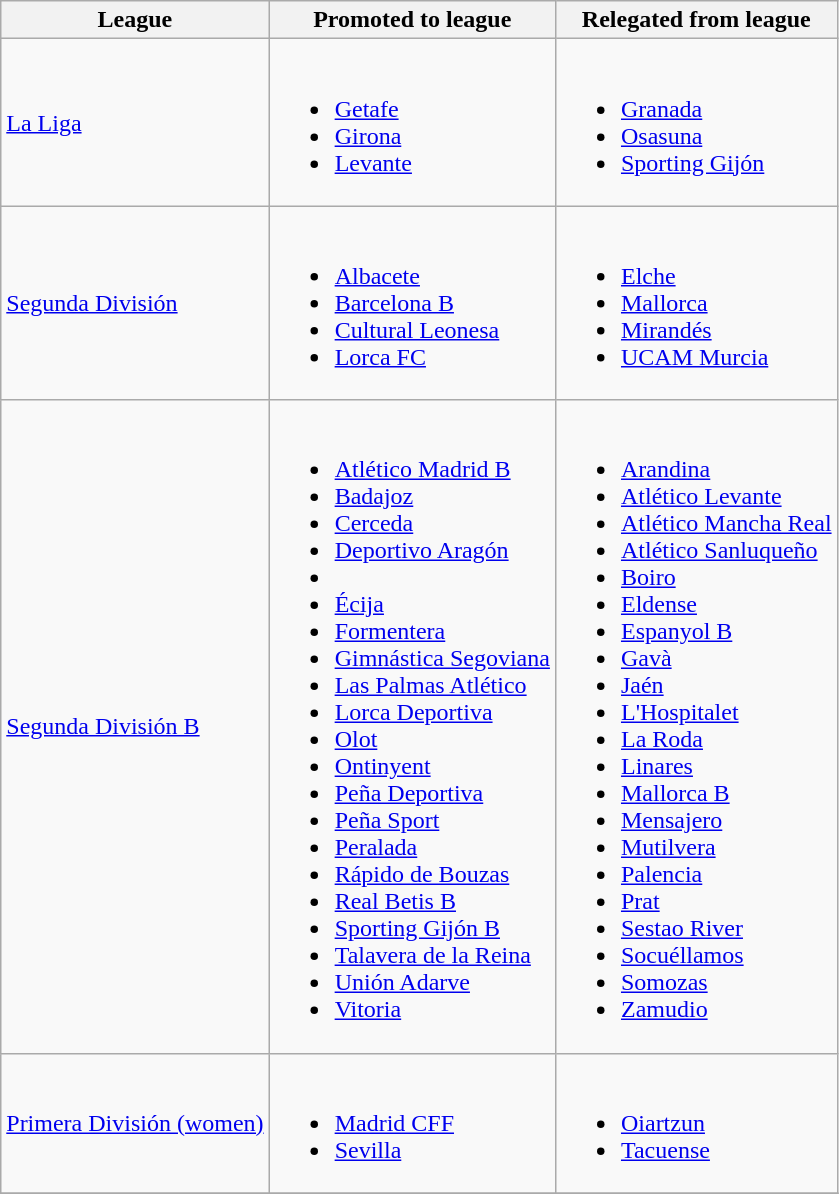<table class="wikitable">
<tr>
<th>League</th>
<th>Promoted to league</th>
<th>Relegated from league</th>
</tr>
<tr>
<td><a href='#'>La Liga</a></td>
<td><br><ul><li><a href='#'>Getafe</a></li><li><a href='#'>Girona</a></li><li><a href='#'>Levante</a></li></ul></td>
<td><br><ul><li><a href='#'>Granada</a></li><li><a href='#'>Osasuna</a></li><li><a href='#'>Sporting Gijón</a></li></ul></td>
</tr>
<tr>
<td><a href='#'>Segunda División</a></td>
<td><br><ul><li><a href='#'>Albacete</a></li><li><a href='#'>Barcelona B</a></li><li><a href='#'>Cultural Leonesa</a></li><li><a href='#'>Lorca FC</a></li></ul></td>
<td><br><ul><li><a href='#'>Elche</a></li><li><a href='#'>Mallorca</a></li><li><a href='#'>Mirandés</a></li><li><a href='#'>UCAM Murcia</a></li></ul></td>
</tr>
<tr>
<td><a href='#'>Segunda División B</a></td>
<td><br><ul><li><a href='#'>Atlético Madrid B</a></li><li><a href='#'>Badajoz</a></li><li><a href='#'>Cerceda</a></li><li><a href='#'>Deportivo Aragón</a></li><li></li><li><a href='#'>Écija</a></li><li><a href='#'>Formentera</a></li><li><a href='#'>Gimnástica Segoviana</a></li><li><a href='#'>Las Palmas Atlético</a></li><li><a href='#'>Lorca Deportiva</a></li><li><a href='#'>Olot</a></li><li><a href='#'>Ontinyent</a></li><li><a href='#'>Peña Deportiva</a></li><li><a href='#'>Peña Sport</a></li><li><a href='#'>Peralada</a></li><li><a href='#'>Rápido de Bouzas</a></li><li><a href='#'>Real Betis B</a></li><li><a href='#'>Sporting Gijón B</a></li><li><a href='#'>Talavera de la Reina</a></li><li><a href='#'>Unión Adarve</a></li><li><a href='#'>Vitoria</a></li></ul></td>
<td><br><ul><li><a href='#'>Arandina</a></li><li><a href='#'>Atlético Levante</a></li><li><a href='#'>Atlético Mancha Real</a></li><li><a href='#'>Atlético Sanluqueño</a></li><li><a href='#'>Boiro</a></li><li><a href='#'>Eldense</a></li><li><a href='#'>Espanyol B</a></li><li><a href='#'>Gavà</a></li><li><a href='#'>Jaén</a></li><li><a href='#'>L'Hospitalet</a></li><li><a href='#'>La Roda</a></li><li><a href='#'>Linares</a></li><li><a href='#'>Mallorca B</a></li><li><a href='#'>Mensajero</a></li><li><a href='#'>Mutilvera</a></li><li><a href='#'>Palencia</a></li><li><a href='#'>Prat</a></li><li><a href='#'>Sestao River</a></li><li><a href='#'>Socuéllamos</a></li><li><a href='#'>Somozas</a></li><li><a href='#'>Zamudio</a></li></ul></td>
</tr>
<tr>
<td><a href='#'>Primera División (women)</a></td>
<td><br><ul><li><a href='#'>Madrid CFF</a></li><li><a href='#'>Sevilla</a></li></ul></td>
<td><br><ul><li><a href='#'>Oiartzun</a></li><li><a href='#'>Tacuense</a></li></ul></td>
</tr>
<tr>
</tr>
</table>
